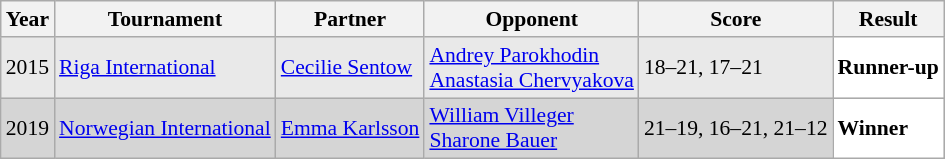<table class="sortable wikitable" style="font-size: 90%;">
<tr>
<th>Year</th>
<th>Tournament</th>
<th>Partner</th>
<th>Opponent</th>
<th>Score</th>
<th>Result</th>
</tr>
<tr style="background:#E9E9E9">
<td align="center">2015</td>
<td align="left"><a href='#'>Riga International</a></td>
<td align="left"> <a href='#'>Cecilie Sentow</a></td>
<td align="left"> <a href='#'>Andrey Parokhodin</a><br> <a href='#'>Anastasia Chervyakova</a></td>
<td align="left">18–21, 17–21</td>
<td style="text-align:left; background:white"> <strong>Runner-up</strong></td>
</tr>
<tr style="background:#D5D5D5">
<td align="center">2019</td>
<td align="left"><a href='#'>Norwegian International</a></td>
<td align="left"> <a href='#'>Emma Karlsson</a></td>
<td align="left"> <a href='#'>William Villeger</a><br> <a href='#'>Sharone Bauer</a></td>
<td align="left">21–19, 16–21, 21–12</td>
<td style="text-align:left; background:white"> <strong>Winner</strong></td>
</tr>
</table>
